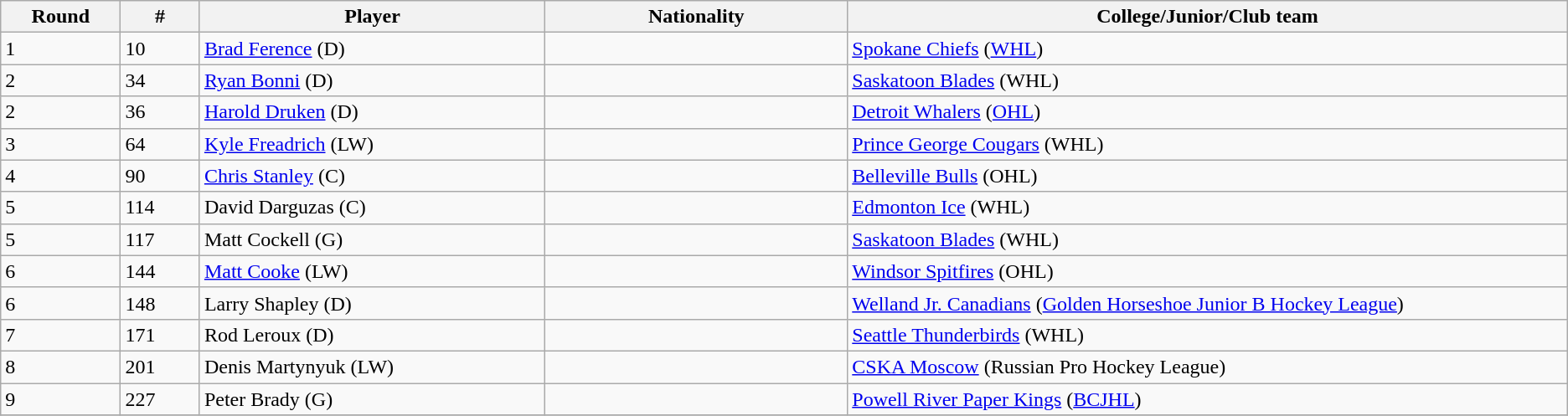<table class="wikitable">
<tr>
<th bgcolor="#DDDDFF" width="4.0%">Round</th>
<th bgcolor="#DDDDFF" width="2.75%">#</th>
<th bgcolor="#DDDDFF" width="12.0%">Player</th>
<th bgcolor="#DDDDFF" width="10.5%">Nationality</th>
<th bgcolor="#DDDDFF" width="25.0%">College/Junior/Club team</th>
</tr>
<tr>
<td>1</td>
<td>10</td>
<td><a href='#'>Brad Ference</a> (D)</td>
<td></td>
<td><a href='#'>Spokane Chiefs</a> (<a href='#'>WHL</a>)</td>
</tr>
<tr>
<td>2</td>
<td>34</td>
<td><a href='#'>Ryan Bonni</a> (D)</td>
<td></td>
<td><a href='#'>Saskatoon Blades</a> (WHL)</td>
</tr>
<tr>
<td>2</td>
<td>36</td>
<td><a href='#'>Harold Druken</a> (D)</td>
<td></td>
<td><a href='#'>Detroit Whalers</a> (<a href='#'>OHL</a>)</td>
</tr>
<tr>
<td>3</td>
<td>64</td>
<td><a href='#'>Kyle Freadrich</a> (LW)</td>
<td></td>
<td><a href='#'>Prince George Cougars</a> (WHL)</td>
</tr>
<tr>
<td>4</td>
<td>90</td>
<td><a href='#'>Chris Stanley</a> (C)</td>
<td></td>
<td><a href='#'>Belleville Bulls</a> (OHL)</td>
</tr>
<tr>
<td>5</td>
<td>114</td>
<td>David Darguzas (C)</td>
<td></td>
<td><a href='#'>Edmonton Ice</a> (WHL)</td>
</tr>
<tr>
<td>5</td>
<td>117</td>
<td>Matt Cockell (G)</td>
<td></td>
<td><a href='#'>Saskatoon Blades</a> (WHL)</td>
</tr>
<tr>
<td>6</td>
<td>144</td>
<td><a href='#'>Matt Cooke</a> (LW)</td>
<td></td>
<td><a href='#'>Windsor Spitfires</a> (OHL)</td>
</tr>
<tr>
<td>6</td>
<td>148</td>
<td>Larry Shapley (D)</td>
<td></td>
<td><a href='#'>Welland Jr. Canadians</a> (<a href='#'>Golden Horseshoe Junior B Hockey League</a>)</td>
</tr>
<tr>
<td>7</td>
<td>171</td>
<td>Rod Leroux (D)</td>
<td></td>
<td><a href='#'>Seattle Thunderbirds</a> (WHL)</td>
</tr>
<tr>
<td>8</td>
<td>201</td>
<td>Denis Martynyuk (LW)</td>
<td></td>
<td><a href='#'>CSKA Moscow</a> (Russian Pro Hockey League)</td>
</tr>
<tr>
<td>9</td>
<td>227</td>
<td>Peter Brady (G)</td>
<td></td>
<td><a href='#'>Powell River Paper Kings</a> (<a href='#'>BCJHL</a>)</td>
</tr>
<tr>
</tr>
</table>
